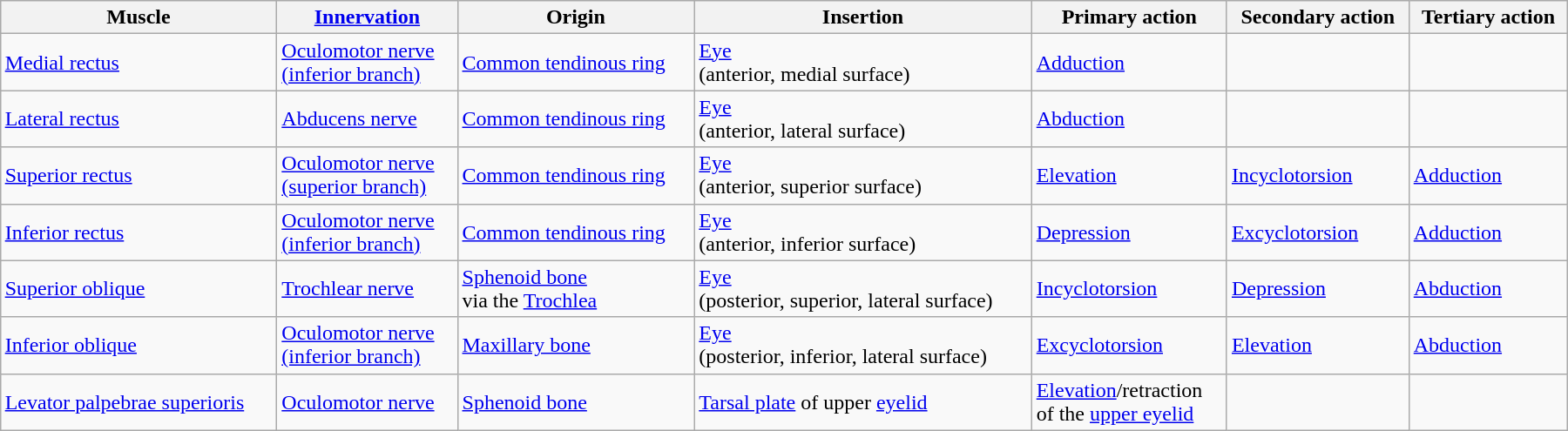<table class="wikitable" style="margin: 1em auto 1em auto; width: 95%">
<tr>
<th>Muscle</th>
<th><a href='#'>Innervation</a></th>
<th>Origin</th>
<th>Insertion</th>
<th>Primary action</th>
<th>Secondary action</th>
<th>Tertiary action</th>
</tr>
<tr>
<td><a href='#'>Medial rectus</a></td>
<td><a href='#'>Oculomotor nerve <br>(inferior branch)</a></td>
<td><a href='#'>Common tendinous ring</a></td>
<td><a href='#'>Eye</a> <br>(anterior, medial surface)</td>
<td><a href='#'>Adduction</a></td>
<td></td>
<td></td>
</tr>
<tr>
<td><a href='#'>Lateral rectus</a></td>
<td><a href='#'>Abducens nerve</a></td>
<td><a href='#'>Common tendinous ring</a></td>
<td><a href='#'>Eye</a> <br>(anterior, lateral surface)</td>
<td><a href='#'>Abduction</a></td>
<td></td>
<td></td>
</tr>
<tr>
<td><a href='#'>Superior rectus</a></td>
<td><a href='#'>Oculomotor nerve <br>(superior branch)</a></td>
<td><a href='#'>Common tendinous ring</a></td>
<td><a href='#'>Eye</a> <br>(anterior, superior surface)</td>
<td><a href='#'>Elevation</a></td>
<td><a href='#'>Incyclotorsion</a></td>
<td><a href='#'>Adduction</a></td>
</tr>
<tr>
<td><a href='#'>Inferior rectus</a></td>
<td><a href='#'>Oculomotor nerve <br>(inferior branch)</a></td>
<td><a href='#'>Common tendinous ring</a></td>
<td><a href='#'>Eye</a> <br>(anterior, inferior surface)</td>
<td><a href='#'>Depression</a></td>
<td><a href='#'>Excyclotorsion</a></td>
<td><a href='#'>Adduction</a></td>
</tr>
<tr>
<td><a href='#'>Superior oblique</a></td>
<td><a href='#'>Trochlear nerve</a></td>
<td><a href='#'>Sphenoid bone</a> <br>via the <a href='#'>Trochlea</a></td>
<td><a href='#'>Eye</a> <br>(posterior, superior, lateral surface)</td>
<td><a href='#'>Incyclotorsion</a></td>
<td><a href='#'>Depression</a></td>
<td><a href='#'>Abduction</a></td>
</tr>
<tr>
<td><a href='#'>Inferior oblique</a></td>
<td><a href='#'>Oculomotor nerve <br>(inferior branch)</a></td>
<td><a href='#'>Maxillary bone</a></td>
<td><a href='#'>Eye</a> <br>(posterior, inferior, lateral surface)</td>
<td><a href='#'>Excyclotorsion</a></td>
<td><a href='#'>Elevation</a></td>
<td><a href='#'>Abduction</a></td>
</tr>
<tr>
<td><a href='#'>Levator palpebrae superioris</a></td>
<td><a href='#'>Oculomotor nerve</a></td>
<td><a href='#'>Sphenoid bone</a></td>
<td><a href='#'>Tarsal plate</a> of upper <a href='#'>eyelid</a></td>
<td><a href='#'>Elevation</a>/retraction<br>of the <a href='#'>upper eyelid</a></td>
<td></td>
<td></td>
</tr>
</table>
